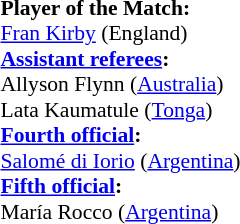<table width=50% style="font-size: 90%">
<tr>
<td><br><strong>Player of the Match:</strong>
<br><a href='#'>Fran Kirby</a> (England)<br><strong><a href='#'>Assistant referees</a>:</strong>
<br>Allyson Flynn (<a href='#'>Australia</a>)
<br>Lata Kaumatule (<a href='#'>Tonga</a>)
<br><strong><a href='#'>Fourth official</a>:</strong>
<br><a href='#'>Salomé di Iorio</a> (<a href='#'>Argentina</a>)
<br><strong><a href='#'>Fifth official</a>:</strong>
<br>María Rocco (<a href='#'>Argentina</a>)</td>
</tr>
</table>
